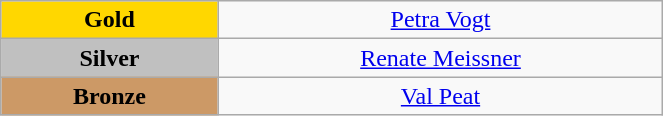<table class="wikitable" style="text-align:center; " width="35%">
<tr>
<td bgcolor="gold"><strong>Gold</strong></td>
<td><a href='#'>Petra Vogt</a><br>  <small><em></em></small></td>
</tr>
<tr>
<td bgcolor="silver"><strong>Silver</strong></td>
<td><a href='#'>Renate Meissner</a><br>  <small><em></em></small></td>
</tr>
<tr>
<td bgcolor="CC9966"><strong>Bronze</strong></td>
<td><a href='#'>Val Peat</a><br>  <small><em></em></small></td>
</tr>
</table>
